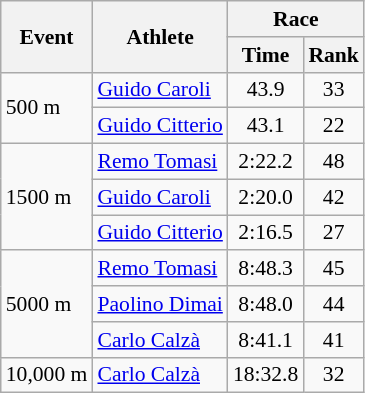<table class="wikitable" border="1" style="font-size:90%">
<tr>
<th rowspan=2>Event</th>
<th rowspan=2>Athlete</th>
<th colspan=2>Race</th>
</tr>
<tr>
<th>Time</th>
<th>Rank</th>
</tr>
<tr>
<td rowspan=2>500 m</td>
<td><a href='#'>Guido Caroli</a></td>
<td align=center>43.9</td>
<td align=center>33</td>
</tr>
<tr>
<td><a href='#'>Guido Citterio</a></td>
<td align=center>43.1</td>
<td align=center>22</td>
</tr>
<tr>
<td rowspan=3>1500 m</td>
<td><a href='#'>Remo Tomasi</a></td>
<td align=center>2:22.2</td>
<td align=center>48</td>
</tr>
<tr>
<td><a href='#'>Guido Caroli</a></td>
<td align=center>2:20.0</td>
<td align=center>42</td>
</tr>
<tr>
<td><a href='#'>Guido Citterio</a></td>
<td align=center>2:16.5</td>
<td align=center>27</td>
</tr>
<tr>
<td rowspan=3>5000 m</td>
<td><a href='#'>Remo Tomasi</a></td>
<td align=center>8:48.3</td>
<td align=center>45</td>
</tr>
<tr>
<td><a href='#'>Paolino Dimai</a></td>
<td align=center>8:48.0</td>
<td align=center>44</td>
</tr>
<tr>
<td><a href='#'>Carlo Calzà</a></td>
<td align=center>8:41.1</td>
<td align=center>41</td>
</tr>
<tr>
<td>10,000 m</td>
<td><a href='#'>Carlo Calzà</a></td>
<td align=center>18:32.8</td>
<td align=center>32</td>
</tr>
</table>
